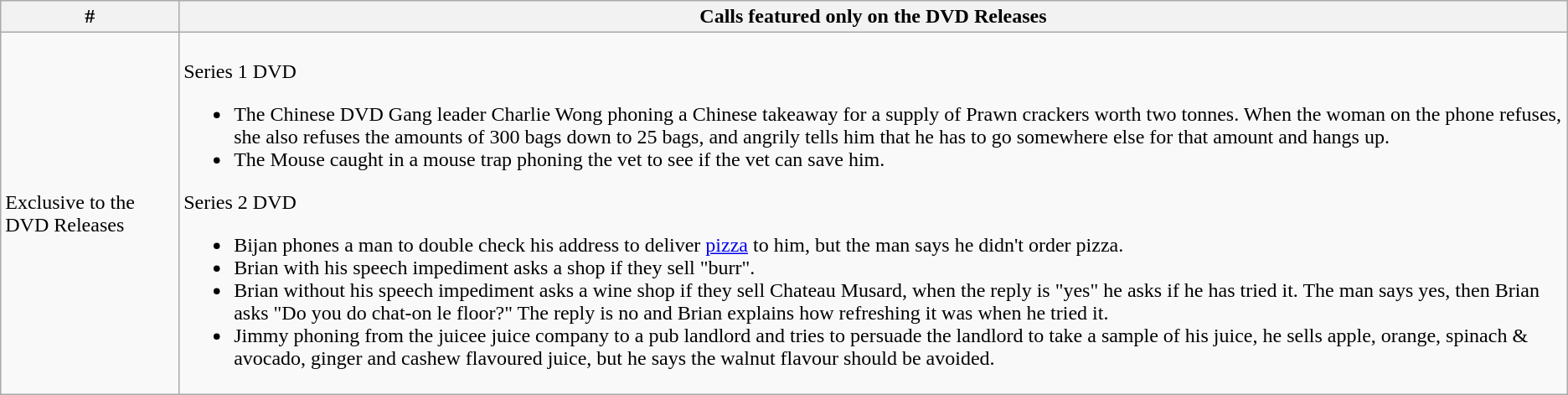<table class="wikitable">
<tr>
<th>#</th>
<th>Calls featured only on the DVD Releases</th>
</tr>
<tr>
<td>Exclusive to the DVD Releases</td>
<td><br>Series 1 DVD<ul><li>The Chinese DVD Gang leader Charlie Wong phoning a Chinese takeaway for a supply of Prawn crackers worth two tonnes. When the woman on the phone refuses, she also refuses the amounts of 300 bags down to 25 bags, and angrily tells him that he has to go somewhere else for that amount and hangs up.</li><li>The Mouse caught in a mouse trap phoning the vet to see if the vet can save him.</li></ul>Series 2 DVD<ul><li>Bijan phones a man to double check his address to deliver <a href='#'>pizza</a> to him, but the man says he didn't order pizza.</li><li>Brian with his speech impediment asks a shop if they sell "burr".</li><li>Brian without his speech impediment asks a wine shop if they sell Chateau Musard, when the reply is "yes" he asks if he has tried it. The man says yes, then Brian asks "Do you do chat-on le floor?" The reply is no and Brian explains how refreshing it was when he tried it.</li><li>Jimmy phoning from the juicee juice company to a pub landlord and tries to persuade the landlord to take a sample of his juice, he sells apple, orange, spinach & avocado, ginger and cashew flavoured juice, but he says the walnut flavour should be avoided.</li></ul></td>
</tr>
</table>
